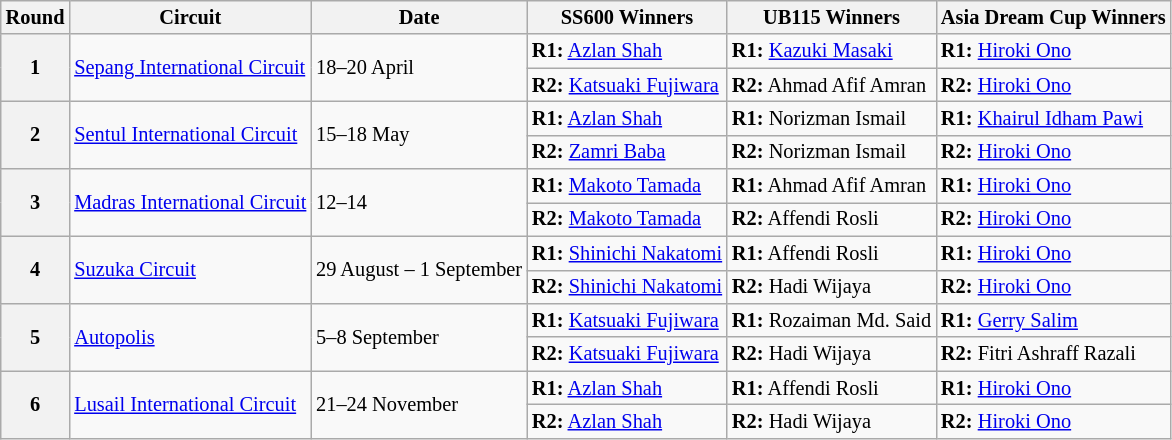<table class="wikitable" style="font-size: 85%">
<tr>
<th>Round</th>
<th>Circuit</th>
<th>Date</th>
<th>SS600 Winners</th>
<th>UB115 Winners</th>
<th>Asia Dream Cup Winners</th>
</tr>
<tr>
<th rowspan="2">1</th>
<td rowspan="2"> <a href='#'>Sepang International Circuit</a></td>
<td rowspan="2">18–20 April</td>
<td><strong>R1:</strong>  <a href='#'>Azlan Shah</a></td>
<td><strong>R1:</strong>  <a href='#'>Kazuki Masaki</a></td>
<td><strong>R1:</strong>  <a href='#'>Hiroki Ono</a></td>
</tr>
<tr>
<td><strong>R2:</strong>  <a href='#'>Katsuaki Fujiwara</a></td>
<td><strong>R2:</strong>  Ahmad Afif Amran</td>
<td><strong>R2:</strong>  <a href='#'>Hiroki Ono</a></td>
</tr>
<tr>
<th rowspan="2">2</th>
<td rowspan="2"> <a href='#'>Sentul International Circuit</a></td>
<td rowspan="2">15–18 May</td>
<td><strong>R1:</strong>  <a href='#'>Azlan Shah</a></td>
<td><strong>R1:</strong>  Norizman Ismail</td>
<td><strong>R1:</strong>  <a href='#'>Khairul Idham Pawi</a></td>
</tr>
<tr>
<td><strong>R2:</strong>  <a href='#'>Zamri Baba</a></td>
<td><strong>R2:</strong>  Norizman Ismail</td>
<td><strong>R2:</strong>  <a href='#'>Hiroki Ono</a></td>
</tr>
<tr>
<th rowspan="2">3</th>
<td rowspan="2"> <a href='#'>Madras International Circuit</a></td>
<td rowspan="2">12–14</td>
<td><strong>R1:</strong>  <a href='#'>Makoto Tamada</a></td>
<td><strong>R1:</strong>  Ahmad Afif Amran</td>
<td><strong>R1:</strong>  <a href='#'>Hiroki Ono</a></td>
</tr>
<tr>
<td><strong>R2:</strong>  <a href='#'>Makoto Tamada</a></td>
<td><strong>R2:</strong>  Affendi Rosli</td>
<td><strong>R2:</strong>  <a href='#'>Hiroki Ono</a></td>
</tr>
<tr>
<th rowspan="2">4</th>
<td rowspan="2"> <a href='#'>Suzuka Circuit</a></td>
<td rowspan="2">29 August – 1 September</td>
<td><strong>R1:</strong>  <a href='#'>Shinichi Nakatomi</a></td>
<td><strong>R1:</strong>  Affendi Rosli</td>
<td><strong>R1:</strong>  <a href='#'>Hiroki Ono</a></td>
</tr>
<tr>
<td><strong>R2:</strong>  <a href='#'>Shinichi Nakatomi</a></td>
<td><strong>R2:</strong>  Hadi Wijaya</td>
<td><strong>R2:</strong>  <a href='#'>Hiroki Ono</a></td>
</tr>
<tr>
<th rowspan="2">5</th>
<td rowspan="2"> <a href='#'>Autopolis</a></td>
<td rowspan="2">5–8 September</td>
<td><strong>R1:</strong>  <a href='#'>Katsuaki Fujiwara</a></td>
<td><strong>R1:</strong>  Rozaiman Md. Said</td>
<td><strong>R1:</strong>  <a href='#'>Gerry Salim</a></td>
</tr>
<tr>
<td><strong>R2:</strong>  <a href='#'>Katsuaki Fujiwara</a></td>
<td><strong>R2:</strong>  Hadi Wijaya</td>
<td><strong>R2:</strong>  Fitri Ashraff Razali</td>
</tr>
<tr>
<th rowspan="2">6</th>
<td rowspan="2"> <a href='#'>Lusail International Circuit</a></td>
<td rowspan="2">21–24 November</td>
<td><strong>R1:</strong>  <a href='#'>Azlan Shah</a></td>
<td><strong>R1:</strong>  Affendi Rosli</td>
<td><strong>R1:</strong>  <a href='#'>Hiroki Ono</a></td>
</tr>
<tr>
<td><strong>R2:</strong>  <a href='#'>Azlan Shah</a></td>
<td><strong>R2:</strong>  Hadi Wijaya</td>
<td><strong>R2:</strong>  <a href='#'>Hiroki Ono</a></td>
</tr>
</table>
